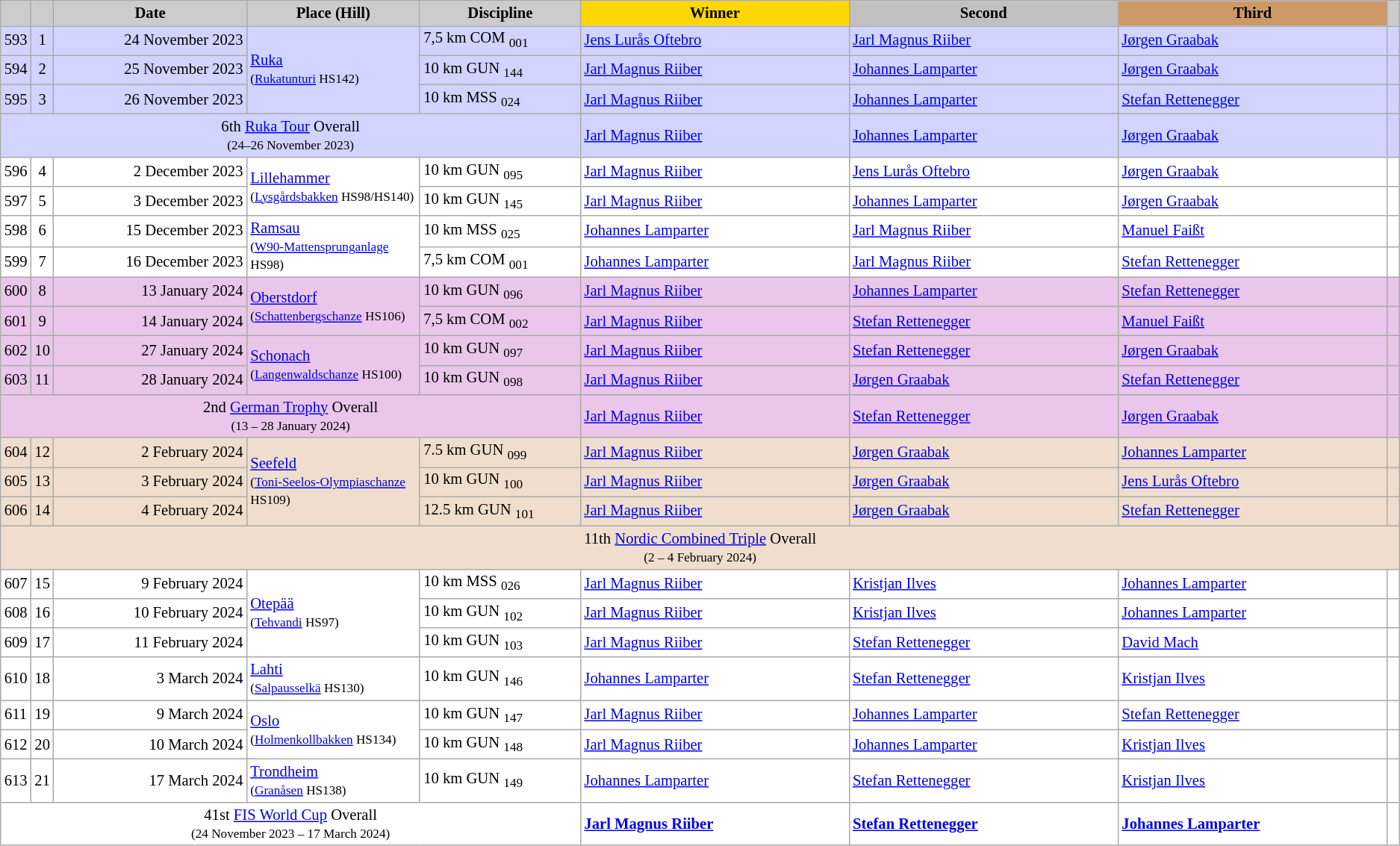<table class="wikitable plainrowheaders" style="background:#fff; font-size:86%; line-height:16px; border:grey solid 1px; border-collapse:collapse;">
<tr>
<th scope="col" style="background:#ccc; width=10 px;"></th>
<th scope="col" style="background:#ccc; width=10 px;"></th>
<th scope="col" style="background:#ccc; width:170px;">Date</th>
<th scope="col" style="background:#ccc; width:150px;">Place (Hill)</th>
<th scope="col" style="background:#ccc; width:140px;">Discipline</th>
<th scope="col" style="background:gold; width:240px;">Winner</th>
<th scope="col" style="background:silver; width:240px;">Second</th>
<th scope="col" style="background:#c96; width:240px;">Third</th>
<th scope="col" style="background:#ccc; width:5px;"></th>
</tr>
<tr bgcolor="#D0D4FF">
<td align="center">593</td>
<td align="center">1</td>
<td align="right">24 November 2023</td>
<td rowspan="3"> <a href='#'>Ruka</a><br><small>(<a href='#'>Rukatunturi</a> HS142)</small></td>
<td>7,5 km COM <sub>001</sub></td>
<td> <a href='#'>Jens Lurås Oftebro</a></td>
<td> <a href='#'>Jarl Magnus Riiber</a></td>
<td> <a href='#'>Jørgen Graabak</a></td>
<td></td>
</tr>
<tr bgcolor="#D0D4FF">
<td align="center">594</td>
<td align="center">2</td>
<td align="right">25 November 2023</td>
<td>10 km GUN <sub>144</sub></td>
<td> <a href='#'>Jarl Magnus Riiber</a></td>
<td> <a href='#'>Johannes Lamparter</a></td>
<td> <a href='#'>Jørgen Graabak</a></td>
<td></td>
</tr>
<tr bgcolor="#D0D4FF">
<td align="center">595</td>
<td align="center">3</td>
<td align="right">26 November 2023</td>
<td>10 km MSS <sub>024</sub></td>
<td> <a href='#'>Jarl Magnus Riiber</a></td>
<td> <a href='#'>Johannes Lamparter</a></td>
<td> <a href='#'>Stefan Rettenegger</a></td>
<td></td>
</tr>
<tr bgcolor="#D0D4FF">
<td colspan="5" align="center">6th <a href='#'>Ruka Tour</a> Overall<br><small>(24–26 November 2023)</small></td>
<td> <a href='#'>Jarl Magnus Riiber</a></td>
<td> <a href='#'>Johannes Lamparter</a></td>
<td> <a href='#'>Jørgen Graabak</a></td>
<td></td>
</tr>
<tr>
<td align="center">596</td>
<td align="center">4</td>
<td align="right">2 December 2023</td>
<td rowspan=2> <a href='#'>Lillehammer</a><br><small>(<a href='#'>Lysgårdsbakken</a> HS98/HS140)</small></td>
<td>10 km GUN <sub>095</sub></td>
<td> <a href='#'>Jarl Magnus Riiber</a></td>
<td> <a href='#'>Jens Lurås Oftebro</a></td>
<td> <a href='#'>Jørgen Graabak</a></td>
<td></td>
</tr>
<tr>
<td align="center">597</td>
<td align="center">5</td>
<td align="right">3 December 2023</td>
<td>10 km GUN <sub>145</sub></td>
<td> <a href='#'>Jarl Magnus Riiber</a></td>
<td> <a href='#'>Johannes Lamparter</a></td>
<td> <a href='#'>Jørgen Graabak</a></td>
<td></td>
</tr>
<tr>
<td align="center">598</td>
<td align="center">6</td>
<td align="right">15 December 2023</td>
<td rowspan=2> <a href='#'>Ramsau</a><br><small>(<a href='#'>W90-Mattensprunganlage</a> HS98)</small></td>
<td>10 km MSS <sub>025</sub></td>
<td> <a href='#'>Johannes Lamparter</a></td>
<td> <a href='#'>Jarl Magnus Riiber</a></td>
<td> <a href='#'>Manuel Faißt</a></td>
<td></td>
</tr>
<tr>
<td align="center">599</td>
<td align="center">7</td>
<td align="right">16 December 2023</td>
<td>7,5 km COM <sub>001</sub></td>
<td> <a href='#'>Johannes Lamparter</a></td>
<td> <a href='#'>Jarl Magnus Riiber</a></td>
<td> <a href='#'>Stefan Rettenegger</a></td>
<td></td>
</tr>
<tr bgcolor=#eac6ea>
<td align="center">600</td>
<td align="center">8</td>
<td align="right">13 January 2024</td>
<td rowspan="2"> <a href='#'>Oberstdorf</a><br><small>(<a href='#'>Schattenbergschanze</a> HS106)</small></td>
<td>10 km GUN <sub>096</sub></td>
<td> <a href='#'>Jarl Magnus Riiber</a></td>
<td> <a href='#'>Johannes Lamparter</a></td>
<td> <a href='#'>Stefan Rettenegger</a></td>
<td></td>
</tr>
<tr bgcolor=#eac6ea>
<td align="center">601</td>
<td align="center">9</td>
<td align="right">14 January 2024</td>
<td>7,5 km COM <sub>002</sub></td>
<td> <a href='#'>Jarl Magnus Riiber</a></td>
<td> <a href='#'>Stefan Rettenegger</a></td>
<td> <a href='#'>Manuel Faißt</a></td>
<td></td>
</tr>
<tr bgcolor=#eac6ea>
<td align=center>602</td>
<td align=center>10</td>
<td align=right>27 January 2024</td>
<td rowspan=2> <a href='#'>Schonach</a><br><small>(<a href='#'>Langenwaldschanze</a> HS100)</small></td>
<td>10 km GUN <sub>097</sub></td>
<td> <a href='#'>Jarl Magnus Riiber</a></td>
<td> <a href='#'>Stefan Rettenegger</a></td>
<td> <a href='#'>Jørgen Graabak</a></td>
<td></td>
</tr>
<tr bgcolor=#eac6ea>
<td align=center>603</td>
<td align=center>11</td>
<td align=right>28 January 2024</td>
<td>10 km GUN <sub>098</sub></td>
<td> <a href='#'>Jarl Magnus Riiber</a></td>
<td> <a href='#'>Jørgen Graabak</a></td>
<td> <a href='#'>Stefan Rettenegger</a></td>
<td></td>
</tr>
<tr bgcolor=#eac6ea>
<td colspan="5" align="center">2nd <a href='#'>German Trophy</a> Overall<br><small>(13 – 28 January 2024)</small></td>
<td> <a href='#'>Jarl Magnus Riiber</a></td>
<td> <a href='#'>Stefan Rettenegger</a></td>
<td> <a href='#'>Jørgen Graabak</a></td>
<td></td>
</tr>
<tr bgcolor="#EFDECD">
<td align="center">604</td>
<td align="center">12</td>
<td align="right">2 February 2024</td>
<td rowspan=3> <a href='#'>Seefeld</a><br><small>(<a href='#'>Toni-Seelos-Olympiaschanze</a> HS109)</small></td>
<td>7.5 km GUN <sub>099</sub></td>
<td> <a href='#'>Jarl Magnus Riiber</a></td>
<td> <a href='#'>Jørgen Graabak</a></td>
<td> <a href='#'>Johannes Lamparter</a></td>
<td></td>
</tr>
<tr bgcolor="#EFDECD">
<td align="center">605</td>
<td align="center">13</td>
<td align="right">3 February 2024</td>
<td>10 km GUN <sub>100</sub></td>
<td> <a href='#'>Jarl Magnus Riiber</a></td>
<td> <a href='#'>Jørgen Graabak</a></td>
<td> <a href='#'>Jens Lurås Oftebro</a></td>
<td></td>
</tr>
<tr bgcolor="#EFDECD">
<td align="center">606</td>
<td align="center">14</td>
<td align="right">4 February 2024</td>
<td>12.5 km GUN <sub>101</sub></td>
<td> <a href='#'>Jarl Magnus Riiber</a></td>
<td> <a href='#'>Jørgen Graabak</a></td>
<td> <a href='#'>Stefan Rettenegger</a></td>
<td></td>
</tr>
<tr bgcolor="#EFDECD">
<td colspan="10" align="center">11th <a href='#'>Nordic Combined Triple</a> Overall<br><small>(2 – 4 February 2024)</small></td>
</tr>
<tr>
<td align="center">607</td>
<td align="center">15</td>
<td align="right">9 February 2024</td>
<td rowspan="3"> <a href='#'>Otepää</a><br><small>(<a href='#'>Tehvandi</a> HS97)</small></td>
<td>10 km MSS <sub>026</sub></td>
<td> <a href='#'>Jarl Magnus Riiber</a></td>
<td> <a href='#'>Kristjan Ilves</a></td>
<td> <a href='#'>Johannes Lamparter</a></td>
<td></td>
</tr>
<tr>
<td align="center">608</td>
<td align="center">16</td>
<td align="right">10 February 2024</td>
<td>10 km GUN <sub>102</sub></td>
<td> <a href='#'>Jarl Magnus Riiber</a></td>
<td> <a href='#'>Kristjan Ilves</a></td>
<td> <a href='#'>Johannes Lamparter</a></td>
<td></td>
</tr>
<tr>
<td align="center">609</td>
<td align="center">17</td>
<td align="right">11 February 2024</td>
<td>10 km GUN <sub>103</sub></td>
<td> <a href='#'>Jarl Magnus Riiber</a></td>
<td> <a href='#'>Stefan Rettenegger</a></td>
<td> <a href='#'>David Mach</a></td>
<td></td>
</tr>
<tr>
<td align=center>610</td>
<td align=center>18</td>
<td align=right>3 March 2024</td>
<td> <a href='#'>Lahti</a><br><small>(<a href='#'>Salpausselkä</a> HS130)</small></td>
<td>10 km GUN <sub>146</sub></td>
<td> <a href='#'>Johannes Lamparter</a></td>
<td> <a href='#'>Stefan Rettenegger</a></td>
<td> <a href='#'>Kristjan Ilves</a></td>
<td></td>
</tr>
<tr>
<td align=center>611</td>
<td align=center>19</td>
<td align=right>9 March 2024</td>
<td rowspan=2> <a href='#'>Oslo</a><br><small>(<a href='#'>Holmenkollbakken</a> HS134)</small></td>
<td>10 km GUN <sub>147</sub></td>
<td> <a href='#'>Jarl Magnus Riiber</a></td>
<td> <a href='#'>Johannes Lamparter</a></td>
<td> <a href='#'>Stefan Rettenegger</a></td>
<td></td>
</tr>
<tr>
<td align=center>612</td>
<td align=center>20</td>
<td align=right>10 March 2024</td>
<td>10 km GUN <sub>148</sub></td>
<td> <a href='#'>Jarl Magnus Riiber</a></td>
<td> <a href='#'>Johannes Lamparter</a></td>
<td> <a href='#'>Kristjan Ilves</a></td>
<td></td>
</tr>
<tr>
<td align=center>613</td>
<td align=center>21</td>
<td align=right>17 March 2024</td>
<td> <a href='#'>Trondheim</a><br><small>(<a href='#'>Granåsen</a> HS138)</small></td>
<td>10 km GUN <sub>149</sub></td>
<td> <a href='#'>Johannes Lamparter</a></td>
<td> <a href='#'>Stefan Rettenegger</a></td>
<td> <a href='#'>Kristjan Ilves</a></td>
<td></td>
</tr>
<tr>
<td colspan="5" align="center">41st <a href='#'>FIS World Cup</a> Overall<br><small>(24 November 2023 – 17 March 2024)</small></td>
<td> <strong><a href='#'>Jarl Magnus Riiber</a></strong></td>
<td> <strong><a href='#'>Stefan Rettenegger</a></strong></td>
<td> <strong><a href='#'>Johannes Lamparter</a></strong></td>
<td></td>
</tr>
</table>
